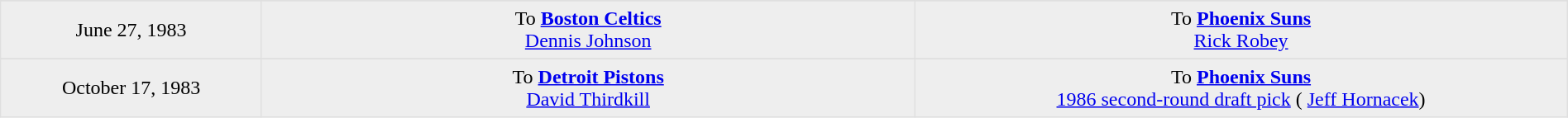<table border=1 style="border-collapse:collapse; text-align: center; width: 100%" bordercolor="#DFDFDF"  cellpadding="5">
<tr>
</tr>
<tr bgcolor="eeeeee">
<td style="width:12%">June 27, 1983</td>
<td style="width:30%" valign="top">To <strong><a href='#'>Boston Celtics</a></strong><br> <a href='#'>Dennis Johnson</a></td>
<td style="width:30%" valign="top">To <strong><a href='#'>Phoenix Suns</a></strong><br> <a href='#'>Rick Robey</a></td>
</tr>
<tr>
</tr>
<tr bgcolor="eeeeee">
<td style="width:12%">October 17, 1983</td>
<td style="width:30%" valign="top">To <strong><a href='#'>Detroit Pistons</a></strong><br> <a href='#'>David Thirdkill</a></td>
<td style="width:30%" valign="top">To <strong><a href='#'>Phoenix Suns</a></strong><br><a href='#'>1986 second-round draft pick</a> ( <a href='#'>Jeff Hornacek</a>)</td>
</tr>
</table>
